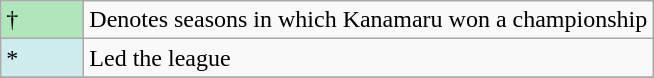<table class="wikitable">
<tr>
<td style="background:#afe6ba; width:3em;">†</td>
<td>Denotes seasons in which Kanamaru won a championship</td>
</tr>
<tr>
<td style="background:#CFECEC; width:1em">*</td>
<td>Led the league</td>
</tr>
<tr>
</tr>
</table>
